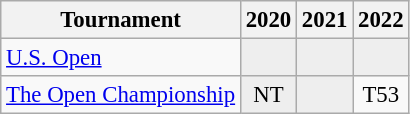<table class="wikitable" style="font-size:95%;text-align:center;">
<tr>
<th>Tournament</th>
<th>2020</th>
<th>2021</th>
<th>2022</th>
</tr>
<tr>
<td align=left><a href='#'>U.S. Open</a></td>
<td style="background:#eeeeee;"></td>
<td style="background:#eeeeee;"></td>
<td style="background:#eeeeee;"></td>
</tr>
<tr>
<td align=left><a href='#'>The Open Championship</a></td>
<td style="background:#eeeeee;">NT</td>
<td style="background:#eeeeee;"></td>
<td>T53</td>
</tr>
</table>
